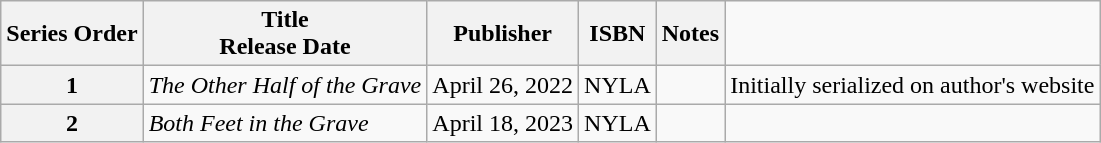<table class="wikitable">
<tr>
<th>Series Order</th>
<th>Title<br>Release Date</th>
<th>Publisher</th>
<th>ISBN</th>
<th>Notes</th>
</tr>
<tr>
<th>1</th>
<td><em>The Other Half of the Grave</em></td>
<td>April 26, 2022</td>
<td>NYLA</td>
<td></td>
<td>Initially serialized on author's website</td>
</tr>
<tr>
<th>2</th>
<td><em>Both Feet in the Grave</em></td>
<td>April 18, 2023</td>
<td>NYLA</td>
<td></td>
<td></td>
</tr>
</table>
